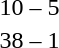<table style="text-align:center">
<tr>
<th width=200></th>
<th width=100></th>
<th width=200></th>
</tr>
<tr>
<td align=right><strong></strong></td>
<td>10 – 5</td>
<td align=left></td>
</tr>
<tr>
<td align=right><strong></strong></td>
<td>38 – 1</td>
<td align=left></td>
</tr>
</table>
